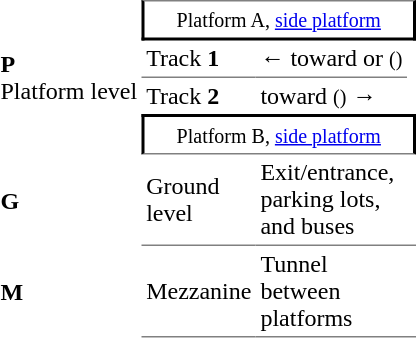<table cellpadding="3" cellspacing="0" border="0">
<tr>
<td rowspan="4"><strong>P</strong><br>Platform level</td>
<td colspan="3" style="border-top:solid 1px gray;border-right:solid 2px black;border-left:solid 2px black;border-bottom:solid 2px black;text-align:center;"><small>Platform A, <a href='#'>side platform</a></small> </td>
</tr>
<tr>
<td style="border-bottom:solid 1px gray;">Track <strong>1</strong></td>
<td style="border-bottom:solid 1px gray;">←  toward  or  <small>()</small></td>
<td></td>
</tr>
<tr>
<td>Track <strong>2</strong></td>
<td>  toward  <small>()</small> →</td>
<td></td>
</tr>
<tr>
<td colspan="3" style="border-bottom:solid 1px gray;border-top:solid 2px black;border-right:solid 2px black;border-left:solid 2px black;text-align:center;"><small>Platform B, <a href='#'>side platform</a></small> </td>
</tr>
<tr>
<td><strong>G</strong></td>
<td width="50" style="border-bottom:solid 1px gray;">Ground level</td>
<td colspan="2" width="100" style="border-bottom:solid 1px gray;">Exit/entrance, parking lots, and buses</td>
</tr>
<tr>
<td><strong>M</strong></td>
<td width="50" style="border-bottom:solid 1px gray;">Mezzanine</td>
<td colspan="2" width="100" style="border-bottom:solid 1px gray;">Tunnel between platforms</td>
</tr>
</table>
